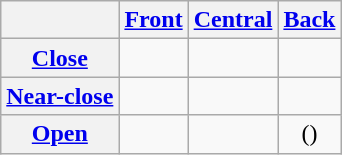<table class="wikitable" style="text-align:center">
<tr>
<th></th>
<th><a href='#'>Front</a></th>
<th><a href='#'>Central</a></th>
<th><a href='#'>Back</a></th>
</tr>
<tr>
<th><a href='#'>Close</a></th>
<td></td>
<td></td>
<td> </td>
</tr>
<tr>
<th><a href='#'>Near-close</a></th>
<td></td>
<td></td>
<td></td>
</tr>
<tr>
<th><a href='#'>Open</a></th>
<td></td>
<td> </td>
<td>()</td>
</tr>
</table>
